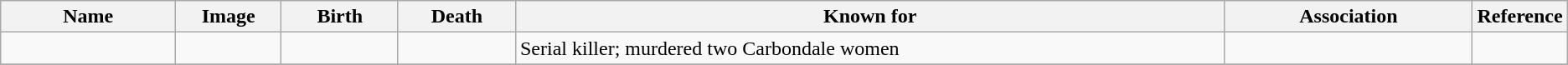<table class="wikitable sortable">
<tr>
<th scope="col" width="140">Name</th>
<th scope="col" width="80" class="unsortable">Image</th>
<th scope="col" width="90">Birth</th>
<th scope="col" width="90">Death</th>
<th scope="col" width="600" class="unsortable">Known for</th>
<th scope="col" width="200" class="unsortable">Association</th>
<th scope="col" width="30" class="unsortable">Reference</th>
</tr>
<tr>
<td></td>
<td></td>
<td align=right></td>
<td align=right></td>
<td>Serial killer; murdered two Carbondale women</td>
<td></td>
<td align="center"></td>
</tr>
<tr>
</tr>
</table>
